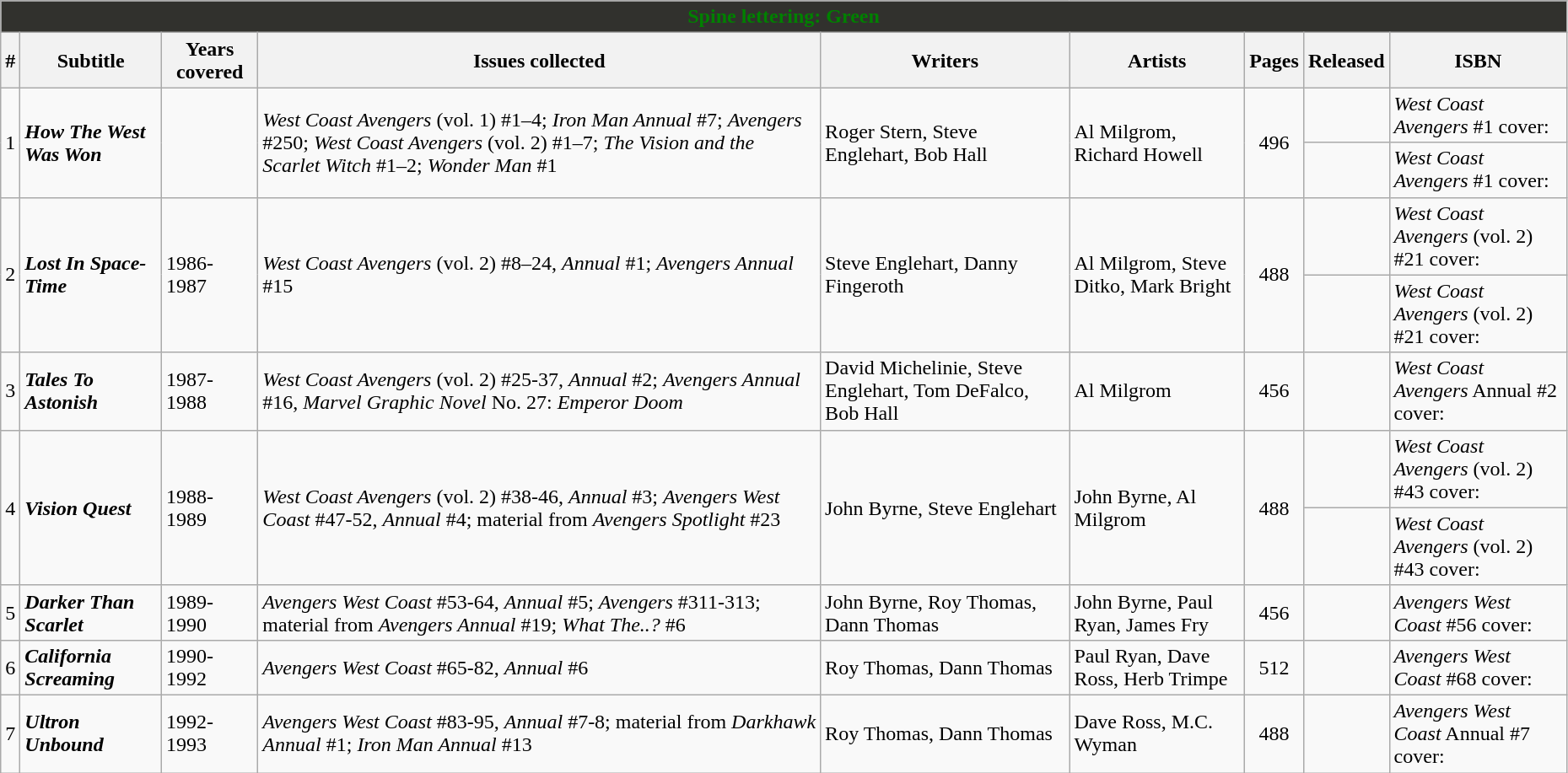<table class="wikitable sortable" width=98%>
<tr>
<th colspan=9 style="background-color: #31312D; color: green;">Spine lettering: Green</th>
</tr>
<tr>
<th class="unsortable">#</th>
<th class="unsortable">Subtitle</th>
<th>Years covered</th>
<th class="unsortable">Issues collected</th>
<th class="unsortable">Writers</th>
<th class="unsortable">Artists</th>
<th class="unsortable">Pages</th>
<th>Released</th>
<th class="unsortable">ISBN</th>
</tr>
<tr>
<td rowspan=2>1</td>
<td rowspan=2><strong><em>How The West Was Won</em></strong></td>
<td rowspan=2></td>
<td rowspan=2><em>West Coast Avengers</em> (vol. 1) #1–4; <em>Iron Man Annual</em> #7; <em>Avengers</em> #250; <em>West Coast Avengers</em> (vol. 2) #1–7; <em>The Vision and the Scarlet Witch</em> #1–2; <em>Wonder Man</em> #1</td>
<td rowspan=2>Roger Stern, Steve Englehart, Bob Hall</td>
<td rowspan=2>Al Milgrom, Richard Howell</td>
<td style="text-align: center;" rowspan=2>496</td>
<td></td>
<td><em>West Coast Avengers</em> #1 cover: </td>
</tr>
<tr>
<td></td>
<td><em>West Coast Avengers</em> #1 cover: </td>
</tr>
<tr>
<td rowspan=2>2</td>
<td rowspan=2><strong><em>Lost In Space-Time</em></strong></td>
<td rowspan=2>1986-1987</td>
<td rowspan=2><em>West Coast Avengers</em> (vol. 2) #8–24, <em>Annual</em> #1; <em>Avengers Annual</em> #15</td>
<td rowspan=2>Steve Englehart, Danny Fingeroth</td>
<td rowspan=2>Al Milgrom, Steve Ditko, Mark Bright</td>
<td style="text-align: center;" rowspan=2>488</td>
<td></td>
<td><em>West Coast Avengers</em> (vol. 2) #21 cover: </td>
</tr>
<tr>
<td></td>
<td><em>West Coast Avengers</em> (vol. 2) #21 cover: </td>
</tr>
<tr>
<td>3</td>
<td><strong><em>Tales To Astonish</em></strong></td>
<td>1987-1988</td>
<td><em>West Coast Avengers</em> (vol. 2) #25-37, <em>Annual</em> #2; <em>Avengers Annual</em> #16, <em>Marvel Graphic Novel</em> No. 27: <em>Emperor Doom</em></td>
<td>David Michelinie, Steve Englehart, Tom DeFalco, Bob Hall</td>
<td>Al Milgrom</td>
<td style="text-align: center;">456</td>
<td></td>
<td><em>West Coast Avengers</em> Annual #2 cover: </td>
</tr>
<tr>
<td rowspan=2>4</td>
<td rowspan=2><strong><em>Vision Quest</em></strong></td>
<td rowspan=2>1988-1989</td>
<td rowspan=2><em>West Coast Avengers</em> (vol. 2) #38-46, <em>Annual</em> #3; <em>Avengers West Coast</em> #47-52, <em>Annual</em> #4; material from <em>Avengers Spotlight</em> #23</td>
<td rowspan=2>John Byrne, Steve Englehart</td>
<td rowspan=2>John Byrne, Al Milgrom</td>
<td style="text-align: center;" rowspan=2>488</td>
<td></td>
<td><em>West Coast Avengers</em> (vol. 2) #43 cover: </td>
</tr>
<tr>
<td></td>
<td><em>West Coast Avengers</em> (vol. 2) #43 cover: </td>
</tr>
<tr>
<td>5</td>
<td><strong><em>Darker Than Scarlet</em></strong></td>
<td>1989-1990</td>
<td><em>Avengers West Coast</em> #53-64, <em>Annual</em> #5;  <em>Avengers</em> #311-313; material from <em>Avengers Annual</em> #19; <em>What The..?</em> #6</td>
<td>John Byrne, Roy Thomas, Dann Thomas</td>
<td>John Byrne, Paul Ryan, James Fry</td>
<td style="text-align: center;">456</td>
<td></td>
<td><em>Avengers West Coast</em> #56 cover: </td>
</tr>
<tr>
<td>6</td>
<td><strong><em>California Screaming</em></strong></td>
<td>1990-1992</td>
<td><em>Avengers West Coast</em> #65-82, <em>Annual</em> #6</td>
<td>Roy Thomas, Dann Thomas</td>
<td>Paul Ryan, Dave Ross, Herb Trimpe</td>
<td style="text-align: center;">512</td>
<td></td>
<td><em>Avengers West Coast</em> #68 cover: </td>
</tr>
<tr>
<td>7</td>
<td><strong><em>Ultron Unbound</em></strong></td>
<td>1992-1993</td>
<td><em>Avengers West Coast</em> #83-95, <em>Annual</em> #7-8; material from <em>Darkhawk Annual</em> #1; <em>Iron Man Annual</em> #13</td>
<td>Roy Thomas, Dann Thomas</td>
<td>Dave Ross, M.C. Wyman</td>
<td style="text-align: center;">488</td>
<td></td>
<td><em>Avengers West Coast</em> Annual #7 cover: </td>
</tr>
</table>
